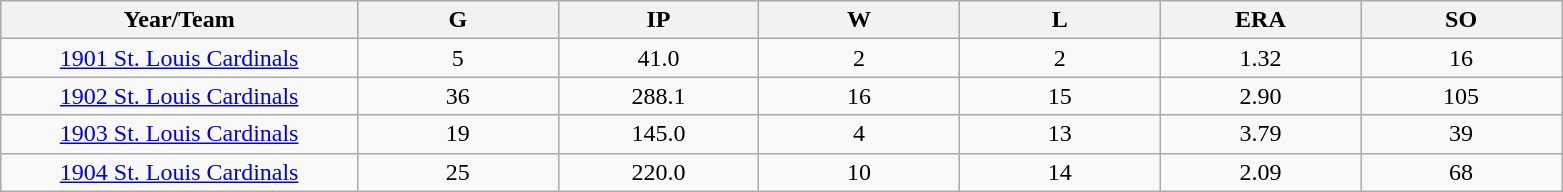<table class="wikitable sortable">
<tr>
<th bgcolor="#DDDDFF" width="16%">Year/Team</th>
<th bgcolor="#DDDDFF" width="9%">G</th>
<th bgcolor="#DDDDFF" width="9%">IP</th>
<th bgcolor="#DDDDFF" width="9%">W</th>
<th bgcolor="#DDDDFF" width="9%">L</th>
<th bgcolor="#DDDDFF" width="9%">ERA</th>
<th bgcolor="#DDDDFF" width="9%">SO</th>
</tr>
<tr align="center">
<td><a href='#'>1901 St. Louis Cardinals</a></td>
<td>5</td>
<td>41.0</td>
<td>2</td>
<td>2</td>
<td>1.32</td>
<td>16</td>
</tr>
<tr align="center">
<td><a href='#'>1902 St. Louis Cardinals</a></td>
<td>36</td>
<td>288.1</td>
<td>16</td>
<td>15</td>
<td>2.90</td>
<td>105</td>
</tr>
<tr align="center">
<td><a href='#'>1903 St. Louis Cardinals</a></td>
<td>19</td>
<td>145.0</td>
<td>4</td>
<td>13</td>
<td>3.79</td>
<td>39</td>
</tr>
<tr align="center">
<td><a href='#'>1904 St. Louis Cardinals</a></td>
<td>25</td>
<td>220.0</td>
<td>10</td>
<td>14</td>
<td>2.09</td>
<td>68</td>
</tr>
</table>
